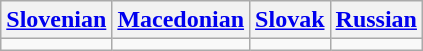<table class="wikitable">
<tr>
<th style="font-style: normal;"><a href='#'>Slovenian</a></th>
<th style="font-style: normal;"><a href='#'>Macedonian</a></th>
<th style="font-style: normal;"><a href='#'>Slovak</a></th>
<th style="font-style: normal;"><a href='#'>Russian</a></th>
</tr>
<tr style="valign:top;white-space:nowrap;">
<td></td>
<td></td>
<td></td>
<td></td>
</tr>
</table>
